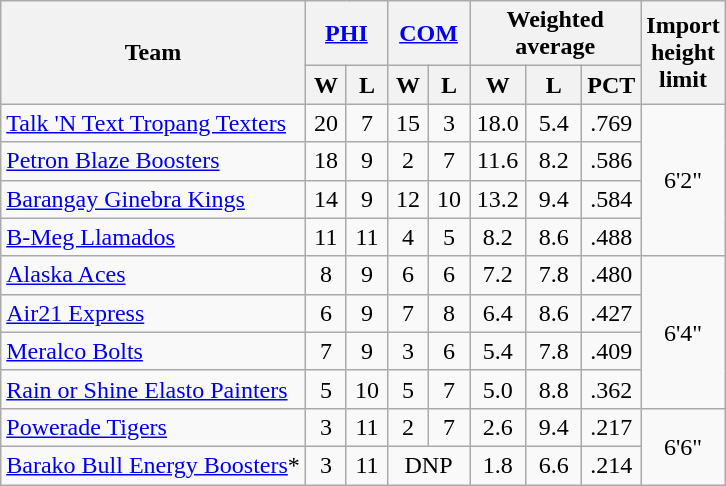<table class=wikitable style="text-align:center;">
<tr>
<th rowspan=2>Team</th>
<th colspan=2><a href='#'>PHI</a></th>
<th colspan=2><a href='#'>COM</a></th>
<th colspan=3>Weighted<br>average</th>
<th rowspan=2>Import<br>height<br>limit</th>
</tr>
<tr>
<th width=20px>W</th>
<th width=20px>L</th>
<th width=20px>W</th>
<th width=20px>L</th>
<th width=30px>W</th>
<th width=30px>L</th>
<th width=30px>PCT</th>
</tr>
<tr>
<td align=left><a href='#'>Talk 'N Text Tropang Texters</a></td>
<td>20</td>
<td>7</td>
<td>15</td>
<td>3</td>
<td>18.0</td>
<td>5.4</td>
<td>.769</td>
<td rowspan=4>6'2"</td>
</tr>
<tr>
<td align=left><a href='#'>Petron Blaze Boosters</a></td>
<td>18</td>
<td>9</td>
<td>2</td>
<td>7</td>
<td>11.6</td>
<td>8.2</td>
<td>.586</td>
</tr>
<tr>
<td align=left><a href='#'>Barangay Ginebra Kings</a></td>
<td>14</td>
<td>9</td>
<td>12</td>
<td>10</td>
<td>13.2</td>
<td>9.4</td>
<td>.584</td>
</tr>
<tr>
<td align=left><a href='#'>B-Meg Llamados</a></td>
<td>11</td>
<td>11</td>
<td>4</td>
<td>5</td>
<td>8.2</td>
<td>8.6</td>
<td>.488</td>
</tr>
<tr>
<td align=left><a href='#'>Alaska Aces</a></td>
<td>8</td>
<td>9</td>
<td>6</td>
<td>6</td>
<td>7.2</td>
<td>7.8</td>
<td>.480</td>
<td rowspan=4>6'4"</td>
</tr>
<tr>
<td align=left><a href='#'>Air21 Express</a></td>
<td>6</td>
<td>9</td>
<td>7</td>
<td>8</td>
<td>6.4</td>
<td>8.6</td>
<td>.427</td>
</tr>
<tr>
<td align=left><a href='#'>Meralco Bolts</a></td>
<td>7</td>
<td>9</td>
<td>3</td>
<td>6</td>
<td>5.4</td>
<td>7.8</td>
<td>.409</td>
</tr>
<tr>
<td align=left><a href='#'>Rain or Shine Elasto Painters</a></td>
<td>5</td>
<td>10</td>
<td>5</td>
<td>7</td>
<td>5.0</td>
<td>8.8</td>
<td>.362</td>
</tr>
<tr>
<td align=left><a href='#'>Powerade Tigers</a></td>
<td>3</td>
<td>11</td>
<td>2</td>
<td>7</td>
<td>2.6</td>
<td>9.4</td>
<td>.217</td>
<td rowspan=2>6'6"</td>
</tr>
<tr>
<td align=left><a href='#'>Barako Bull Energy Boosters</a>*</td>
<td>3</td>
<td>11</td>
<td colspan=2>DNP</td>
<td>1.8</td>
<td>6.6</td>
<td>.214</td>
</tr>
</table>
